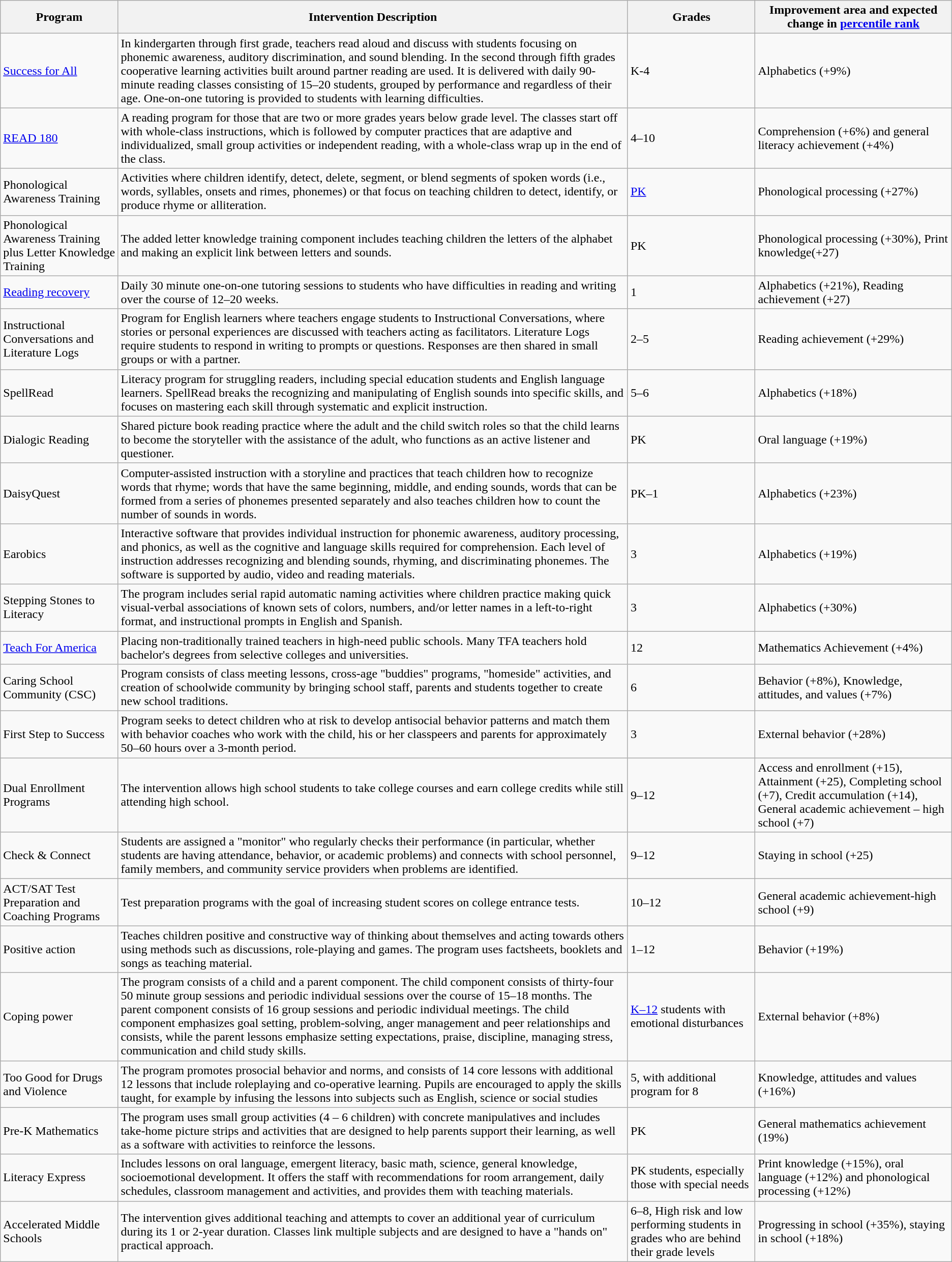<table class="wikitable sortable">
<tr>
<th class="unsortable">Program</th>
<th class="unsortable">Intervention Description</th>
<th class="sortable">Grades</th>
<th class="unsortable">Improvement area and expected change in <a href='#'>percentile rank</a></th>
</tr>
<tr>
<td><a href='#'>Success for All</a></td>
<td>In kindergarten through first grade, teachers read aloud and discuss with students focusing on phonemic awareness, auditory discrimination, and sound blending. In the second through fifth grades cooperative learning activities built around partner reading are used. It is delivered with daily 90-minute reading classes consisting of 15–20 students, grouped by performance and regardless of their age. One-on-one tutoring is provided to students with learning difficulties.</td>
<td>K-4</td>
<td>Alphabetics (+9%)</td>
</tr>
<tr>
<td><a href='#'>READ 180</a></td>
<td>A reading program for those that are two or more grades years below grade level. The classes start off with whole-class instructions, which is followed by computer practices that are adaptive and individualized, small group activities or independent reading, with a whole-class wrap up in the end of the class.</td>
<td>4–10</td>
<td>Comprehension (+6%) and general literacy achievement (+4%)</td>
</tr>
<tr>
<td>Phonological Awareness Training</td>
<td>Activities where children identify, detect, delete, segment, or blend segments of spoken words (i.e., words, syllables, onsets and rimes, phonemes) or that focus on teaching children to detect, identify, or produce rhyme or alliteration.</td>
<td><a href='#'>PK</a></td>
<td>Phonological processing (+27%)</td>
</tr>
<tr>
<td>Phonological Awareness Training plus Letter Knowledge Training</td>
<td>The added letter knowledge training component includes teaching children the letters of the alphabet and making an explicit link between letters and sounds.</td>
<td>PK</td>
<td>Phonological processing (+30%), Print knowledge(+27)</td>
</tr>
<tr>
<td><a href='#'>Reading recovery</a></td>
<td>Daily 30 minute one-on-one tutoring sessions to students who have difficulties in reading and writing over the course of 12–20 weeks.</td>
<td>1</td>
<td>Alphabetics (+21%), Reading achievement (+27)</td>
</tr>
<tr>
<td>Instructional Conversations and Literature Logs</td>
<td>Program for English learners where teachers engage students to Instructional Conversations, where stories or personal experiences are discussed with teachers acting as facilitators. Literature Logs require students to respond in writing to prompts or questions. Responses are then shared in small groups or with a partner.</td>
<td>2–5</td>
<td>Reading achievement (+29%)</td>
</tr>
<tr>
<td>SpellRead</td>
<td>Literacy program for struggling readers, including special education students and English language learners. SpellRead breaks the recognizing and manipulating of English sounds into specific skills, and focuses on mastering each skill through systematic and explicit instruction.</td>
<td>5–6</td>
<td>Alphabetics (+18%)</td>
</tr>
<tr>
<td>Dialogic Reading</td>
<td>Shared picture book reading practice where the adult and the child switch roles so that the child learns to become the storyteller with the assistance of the adult, who functions as an active listener and questioner.</td>
<td>PK</td>
<td>Oral language (+19%)</td>
</tr>
<tr>
<td>DaisyQuest</td>
<td>Computer-assisted instruction with a storyline and practices that teach children how to recognize words that rhyme; words that have the same beginning, middle, and ending sounds, words that can be formed from a series of phonemes presented separately and also teaches children how to count the number of sounds in words.</td>
<td>PK–1</td>
<td>Alphabetics (+23%)</td>
</tr>
<tr>
<td>Earobics</td>
<td>Interactive software that provides individual instruction for phonemic awareness, auditory processing, and phonics, as well as the cognitive and language skills required for comprehension. Each level of instruction addresses recognizing and blending sounds, rhyming, and discriminating phonemes. The software is supported by audio, video and reading materials.</td>
<td>3</td>
<td>Alphabetics (+19%)</td>
</tr>
<tr>
<td>Stepping Stones to Literacy</td>
<td>The program includes serial rapid automatic naming activities where children practice making quick visual-verbal associations of known sets of colors, numbers, and/or letter names in a left-to-right format, and instructional prompts in English and Spanish.</td>
<td>3</td>
<td>Alphabetics (+30%)</td>
</tr>
<tr>
<td><a href='#'>Teach For America</a></td>
<td>Placing non-traditionally trained teachers in high-need public schools. Many TFA teachers hold bachelor's degrees from selective colleges and universities.</td>
<td>12</td>
<td>Mathematics Achievement (+4%)</td>
</tr>
<tr>
<td>Caring School Community (CSC)</td>
<td>Program consists of class meeting lessons, cross-age "buddies" programs, "homeside" activities, and creation of schoolwide community by bringing school staff, parents and students together to create new school traditions.</td>
<td>6</td>
<td>Behavior (+8%), Knowledge, attitudes, and values (+7%)</td>
</tr>
<tr>
<td>First Step to Success</td>
<td>Program seeks to detect children who at risk to develop antisocial behavior patterns and match them with behavior coaches who work with the child, his or her classpeers and parents for approximately 50–60 hours over a 3-month period.</td>
<td>3</td>
<td>External behavior (+28%)</td>
</tr>
<tr>
<td>Dual Enrollment Programs</td>
<td>The intervention allows high school students to take college courses and earn college credits while still attending high school.</td>
<td>9–12</td>
<td>Access and enrollment (+15), Attainment (+25), Completing school (+7), Credit accumulation (+14), General academic achievement – high school (+7)</td>
</tr>
<tr>
<td>Check & Connect</td>
<td>Students are assigned a "monitor" who regularly checks their performance (in particular, whether students are having attendance, behavior, or academic problems) and connects with school personnel, family members, and community service providers when problems are identified.</td>
<td>9–12</td>
<td>Staying in school (+25)</td>
</tr>
<tr>
<td>ACT/SAT Test Preparation and Coaching Programs</td>
<td>Test preparation programs with the goal of increasing student scores on college entrance tests.</td>
<td>10–12</td>
<td>General academic achievement-high school (+9)</td>
</tr>
<tr>
<td>Positive action</td>
<td>Teaches children positive and constructive way of thinking about themselves and acting towards others using methods such as discussions, role-playing and games. The program uses factsheets, booklets and songs as teaching material.</td>
<td>1–12</td>
<td>Behavior (+19%)</td>
</tr>
<tr>
<td>Coping power</td>
<td>The program consists of a child and a parent component. The child component consists of thirty-four 50 minute group sessions and periodic individual sessions over the course of 15–18 months. The parent component consists of 16 group sessions and periodic individual meetings. The child component emphasizes goal setting, problem-solving, anger management and peer relationships and consists, while the parent lessons emphasize setting expectations, praise, discipline, managing stress, communication and child study skills.</td>
<td><a href='#'>K–12</a> students with emotional disturbances</td>
<td>External behavior (+8%)</td>
</tr>
<tr>
<td>Too Good for Drugs and Violence</td>
<td>The program promotes prosocial behavior and norms, and consists of 14 core lessons with additional 12 lessons that include roleplaying and co-operative learning. Pupils are encouraged to apply the skills taught, for example by infusing the lessons into subjects such as English, science or social studies</td>
<td>5, with additional program for 8</td>
<td>Knowledge, attitudes and values (+16%)</td>
</tr>
<tr>
<td>Pre-K Mathematics</td>
<td>The program uses small group activities (4 – 6 children) with concrete manipulatives and includes take-home picture strips and activities that are designed to help parents support their learning, as well as a software with activities to reinforce the lessons.</td>
<td>PK</td>
<td>General mathematics achievement (19%)</td>
</tr>
<tr>
<td>Literacy Express</td>
<td>Includes lessons on oral language, emergent literacy, basic math, science, general knowledge, socioemotional development. It offers the staff with recommendations for room arrangement, daily schedules, classroom management and activities, and provides them with teaching materials.</td>
<td>PK students, especially those with special needs</td>
<td>Print knowledge (+15%), oral language (+12%) and phonological processing (+12%)</td>
</tr>
<tr>
<td>Accelerated Middle Schools</td>
<td>The intervention gives additional teaching and attempts to cover an additional year of curriculum during its 1 or 2-year duration. Classes link multiple subjects and are designed to have a "hands on" practical approach.</td>
<td>6–8, High risk and low performing students in grades  who are behind their grade levels</td>
<td>Progressing in school (+35%), staying in school (+18%)</td>
</tr>
</table>
